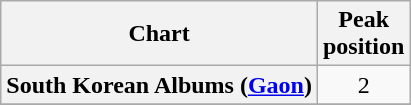<table class="wikitable plainrowheaders">
<tr>
<th scope="col">Chart</th>
<th scope="col">Peak<br>position</th>
</tr>
<tr>
<th scope="row">South Korean Albums (<a href='#'>Gaon</a>)</th>
<td style="text-align:center">2</td>
</tr>
<tr>
</tr>
</table>
